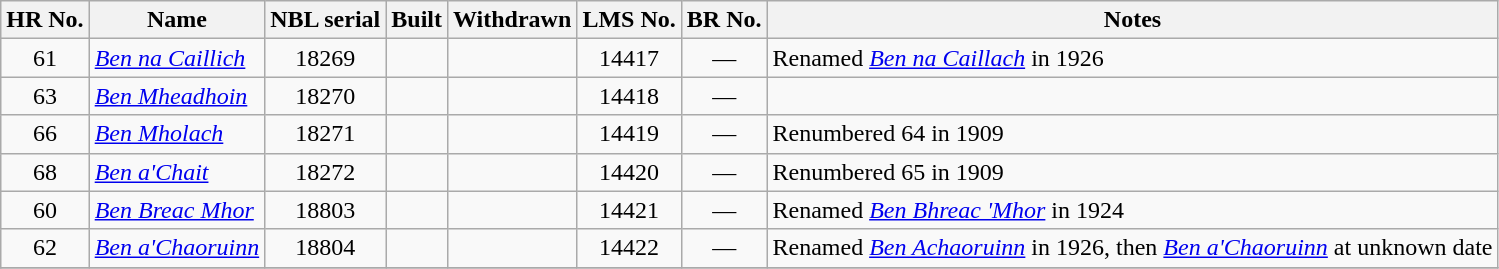<table class="wikitable" style=text-align:center>
<tr>
<th>HR No.</th>
<th>Name</th>
<th>NBL serial</th>
<th>Built</th>
<th>Withdrawn</th>
<th>LMS No.</th>
<th>BR No.</th>
<th>Notes</th>
</tr>
<tr>
<td>61</td>
<td align=left><em><a href='#'>Ben na Caillich</a></em></td>
<td>18269</td>
<td></td>
<td></td>
<td>14417</td>
<td>—</td>
<td align=left>Renamed <em><a href='#'>Ben na Caillach</a></em> in 1926</td>
</tr>
<tr>
<td>63</td>
<td align=left><em><a href='#'>Ben Mheadhoin</a></em></td>
<td>18270</td>
<td></td>
<td></td>
<td>14418</td>
<td>—</td>
<td align=left></td>
</tr>
<tr>
<td>66</td>
<td align=left><em><a href='#'>Ben Mholach</a></em></td>
<td>18271</td>
<td></td>
<td></td>
<td>14419</td>
<td>—</td>
<td align=left>Renumbered 64 in 1909</td>
</tr>
<tr>
<td>68</td>
<td align=left><em><a href='#'>Ben a'Chait</a></em></td>
<td>18272</td>
<td></td>
<td></td>
<td>14420</td>
<td>—</td>
<td align=left>Renumbered 65 in 1909</td>
</tr>
<tr>
<td>60</td>
<td align=left><em><a href='#'>Ben Breac Mhor</a></em></td>
<td>18803</td>
<td></td>
<td></td>
<td>14421</td>
<td>—</td>
<td align=left>Renamed <em><a href='#'>Ben Bhreac 'Mhor</a></em> in 1924</td>
</tr>
<tr>
<td>62</td>
<td align=left><em><a href='#'>Ben a'Chaoruinn</a></em></td>
<td>18804</td>
<td></td>
<td></td>
<td>14422</td>
<td>—</td>
<td align=left>Renamed <em><a href='#'>Ben Achaoruinn</a></em> in 1926, then <em><a href='#'>Ben a'Chaoruinn</a></em> at unknown date</td>
</tr>
<tr>
</tr>
</table>
